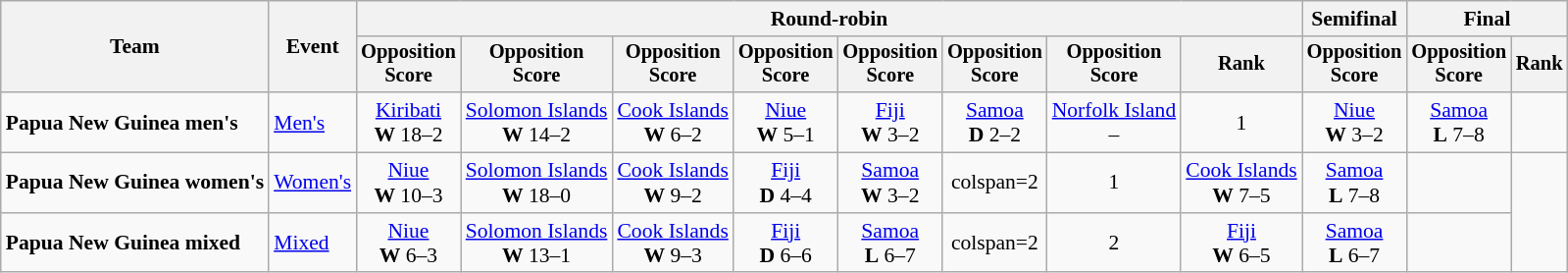<table class=wikitable style=font-size:90%;text-align:center>
<tr>
<th rowspan=2>Team</th>
<th rowspan=2>Event</th>
<th colspan=8>Round-robin</th>
<th>Semifinal</th>
<th colspan=2>Final</th>
</tr>
<tr style=font-size:95%>
<th>Opposition<br>Score</th>
<th>Opposition<br>Score</th>
<th>Opposition<br>Score</th>
<th>Opposition<br>Score</th>
<th>Opposition<br>Score</th>
<th>Opposition<br>Score</th>
<th>Opposition<br>Score</th>
<th>Rank</th>
<th>Opposition<br>Score</th>
<th>Opposition<br>Score</th>
<th>Rank</th>
</tr>
<tr>
<td align=left><strong>Papua New Guinea men's</strong></td>
<td align=left><a href='#'>Men's</a></td>
<td> <a href='#'>Kiribati</a><br><strong>W</strong> 18–2</td>
<td> <a href='#'>Solomon Islands</a><br><strong>W</strong> 14–2</td>
<td> <a href='#'>Cook Islands</a><br><strong>W</strong> 6–2</td>
<td> <a href='#'>Niue</a><br><strong>W</strong> 5–1</td>
<td> <a href='#'>Fiji</a><br><strong>W</strong> 3–2</td>
<td> <a href='#'>Samoa</a><br><strong>D</strong> 2–2</td>
<td> <a href='#'>Norfolk Island</a><br> –</td>
<td>1</td>
<td> <a href='#'>Niue</a><br><strong>W</strong> 3–2</td>
<td> <a href='#'>Samoa</a><br><strong>L</strong> 7–8</td>
<td></td>
</tr>
<tr>
<td align=left><strong>Papua New Guinea women's</strong></td>
<td align=left><a href='#'>Women's</a></td>
<td> <a href='#'>Niue</a><br><strong>W</strong> 10–3</td>
<td> <a href='#'>Solomon Islands</a><br><strong>W</strong> 18–0</td>
<td> <a href='#'>Cook Islands</a><br><strong>W</strong> 9–2</td>
<td> <a href='#'>Fiji</a><br><strong>D</strong> 4–4</td>
<td> <a href='#'>Samoa</a><br><strong>W</strong> 3–2</td>
<td>colspan=2 </td>
<td>1</td>
<td> <a href='#'>Cook Islands</a><br><strong>W</strong> 7–5</td>
<td> <a href='#'>Samoa</a><br><strong>L</strong> 7–8</td>
<td></td>
</tr>
<tr>
<td align=left><strong>Papua New Guinea mixed</strong></td>
<td align=left><a href='#'>Mixed</a></td>
<td> <a href='#'>Niue</a><br><strong>W</strong> 6–3</td>
<td> <a href='#'>Solomon Islands</a><br><strong>W</strong> 13–1</td>
<td> <a href='#'>Cook Islands</a><br><strong>W</strong> 9–3</td>
<td> <a href='#'>Fiji</a><br><strong>D</strong> 6–6</td>
<td> <a href='#'>Samoa</a><br><strong>L</strong> 6–7</td>
<td>colspan=2 </td>
<td>2</td>
<td> <a href='#'>Fiji</a><br><strong>W</strong> 6–5</td>
<td> <a href='#'>Samoa</a><br><strong>L</strong> 6–7</td>
<td></td>
</tr>
</table>
